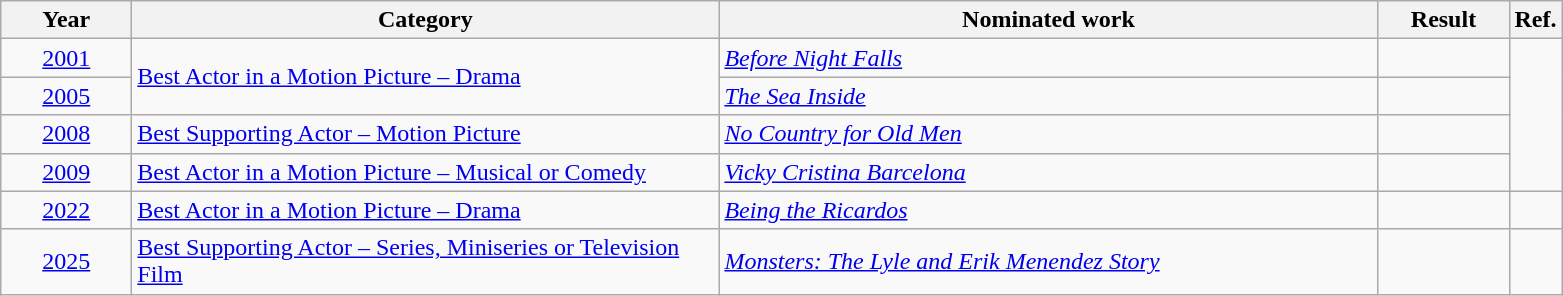<table class=wikitable>
<tr>
<th scope="col" style="width:5em;">Year</th>
<th scope="col" style="width:24em;">Category</th>
<th scope="col" style="width:27em;">Nominated work</th>
<th scope="col" style="width:5em;">Result</th>
<th>Ref.</th>
</tr>
<tr>
<td style="text-align:center;"><a href='#'>2001</a></td>
<td rowspan="2"><a href='#'>Best Actor in a Motion Picture – Drama</a></td>
<td><em><a href='#'>Before Night Falls</a></em></td>
<td></td>
<td style="text-align:center;", rowspan=4></td>
</tr>
<tr>
<td style="text-align:center;"><a href='#'>2005</a></td>
<td><em><a href='#'>The Sea Inside</a></em></td>
<td></td>
</tr>
<tr>
<td style="text-align:center;"><a href='#'>2008</a></td>
<td><a href='#'>Best Supporting Actor – Motion Picture</a></td>
<td><em><a href='#'>No Country for Old Men</a></em></td>
<td></td>
</tr>
<tr>
<td style="text-align:center;"><a href='#'>2009</a></td>
<td><a href='#'>Best Actor in a Motion Picture – Musical or Comedy</a></td>
<td><em><a href='#'>Vicky Cristina Barcelona</a></em></td>
<td></td>
</tr>
<tr>
<td style="text-align:center;"><a href='#'>2022</a></td>
<td><a href='#'>Best Actor in a Motion Picture – Drama</a></td>
<td><em><a href='#'>Being the Ricardos</a></em></td>
<td></td>
<td style="text-align:center;"></td>
</tr>
<tr>
<td style="text-align:center;"><a href='#'>2025</a></td>
<td><a href='#'>Best Supporting Actor – Series, Miniseries or Television Film</a></td>
<td><em><a href='#'>Monsters: The Lyle and Erik Menendez Story</a></em></td>
<td></td>
<td style="text-align:center;"></td>
</tr>
</table>
